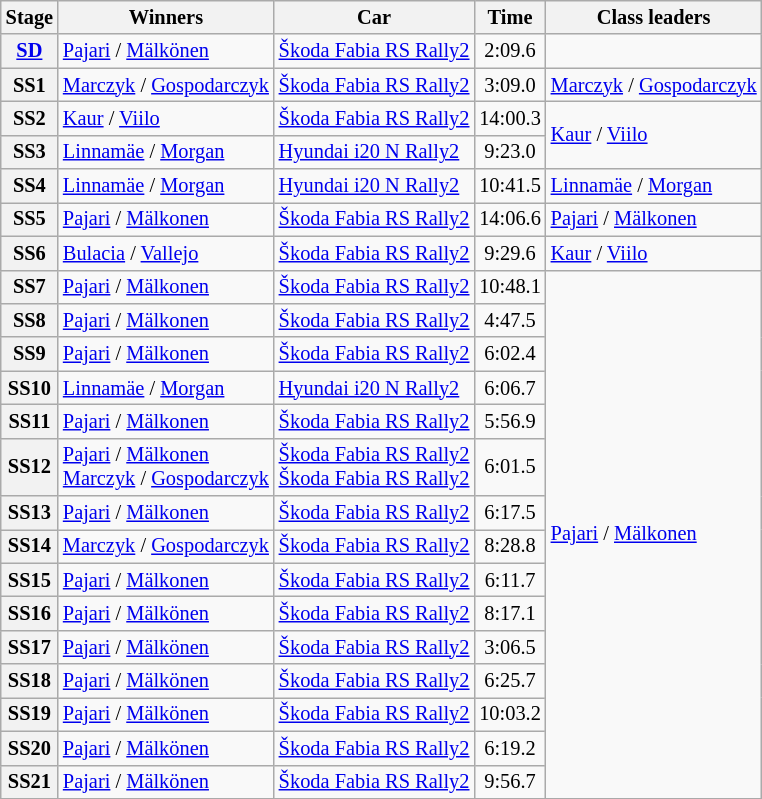<table class="wikitable" style="font-size:85%">
<tr>
<th>Stage</th>
<th>Winners</th>
<th>Car</th>
<th>Time</th>
<th>Class leaders</th>
</tr>
<tr>
<th><a href='#'>SD</a></th>
<td><a href='#'>Pajari</a> / <a href='#'>Mälkönen</a></td>
<td><a href='#'>Škoda Fabia RS Rally2</a></td>
<td align="center">2:09.6</td>
<td></td>
</tr>
<tr>
<th>SS1</th>
<td><a href='#'>Marczyk</a> / <a href='#'>Gospodarczyk</a></td>
<td><a href='#'>Škoda Fabia RS Rally2</a></td>
<td align="center">3:09.0</td>
<td><a href='#'>Marczyk</a> / <a href='#'>Gospodarczyk</a></td>
</tr>
<tr>
<th>SS2</th>
<td><a href='#'>Kaur</a> / <a href='#'>Viilo</a></td>
<td><a href='#'>Škoda Fabia RS Rally2</a></td>
<td align="center">14:00.3</td>
<td rowspan="2"><a href='#'>Kaur</a> / <a href='#'>Viilo</a></td>
</tr>
<tr>
<th>SS3</th>
<td><a href='#'>Linnamäe</a> / <a href='#'>Morgan</a></td>
<td><a href='#'>Hyundai i20 N Rally2</a></td>
<td align="center">9:23.0</td>
</tr>
<tr>
<th>SS4</th>
<td><a href='#'>Linnamäe</a> / <a href='#'>Morgan</a></td>
<td><a href='#'>Hyundai i20 N Rally2</a></td>
<td align="center">10:41.5</td>
<td><a href='#'>Linnamäe</a> / <a href='#'>Morgan</a></td>
</tr>
<tr>
<th>SS5</th>
<td><a href='#'>Pajari</a> / <a href='#'>Mälkonen</a></td>
<td><a href='#'>Škoda Fabia RS Rally2</a></td>
<td align="center">14:06.6</td>
<td><a href='#'>Pajari</a> / <a href='#'>Mälkonen</a></td>
</tr>
<tr>
<th>SS6</th>
<td><a href='#'>Bulacia</a> / <a href='#'>Vallejo</a></td>
<td><a href='#'>Škoda Fabia RS Rally2</a></td>
<td align="center">9:29.6</td>
<td><a href='#'>Kaur</a> / <a href='#'>Viilo</a></td>
</tr>
<tr>
<th>SS7</th>
<td><a href='#'>Pajari</a> / <a href='#'>Mälkonen</a></td>
<td><a href='#'>Škoda Fabia RS Rally2</a></td>
<td align="center">10:48.1</td>
<td rowspan="15"><a href='#'>Pajari</a> / <a href='#'>Mälkonen</a></td>
</tr>
<tr>
<th>SS8</th>
<td><a href='#'>Pajari</a> / <a href='#'>Mälkonen</a></td>
<td><a href='#'>Škoda Fabia RS Rally2</a></td>
<td align="center">4:47.5</td>
</tr>
<tr>
<th>SS9</th>
<td><a href='#'>Pajari</a> / <a href='#'>Mälkonen</a></td>
<td><a href='#'>Škoda Fabia RS Rally2</a></td>
<td align="center">6:02.4</td>
</tr>
<tr>
<th>SS10</th>
<td><a href='#'>Linnamäe</a> / <a href='#'>Morgan</a></td>
<td><a href='#'>Hyundai i20 N Rally2</a></td>
<td align="center">6:06.7</td>
</tr>
<tr>
<th>SS11</th>
<td><a href='#'>Pajari</a> / <a href='#'>Mälkonen</a></td>
<td><a href='#'>Škoda Fabia RS Rally2</a></td>
<td align="center">5:56.9</td>
</tr>
<tr>
<th>SS12</th>
<td><a href='#'>Pajari</a> / <a href='#'>Mälkonen</a><br><a href='#'>Marczyk</a> / <a href='#'>Gospodarczyk</a></td>
<td><a href='#'>Škoda Fabia RS Rally2</a><br> <a href='#'>Škoda Fabia RS Rally2</a></td>
<td align="center">6:01.5</td>
</tr>
<tr>
<th>SS13</th>
<td><a href='#'>Pajari</a> / <a href='#'>Mälkonen</a></td>
<td><a href='#'>Škoda Fabia RS Rally2</a></td>
<td align="center">6:17.5</td>
</tr>
<tr>
<th>SS14</th>
<td><a href='#'>Marczyk</a> / <a href='#'>Gospodarczyk</a></td>
<td><a href='#'>Škoda Fabia RS Rally2</a></td>
<td align="center">8:28.8</td>
</tr>
<tr>
<th>SS15</th>
<td><a href='#'>Pajari</a> / <a href='#'>Mälkonen</a></td>
<td><a href='#'>Škoda Fabia RS Rally2</a></td>
<td align="center">6:11.7</td>
</tr>
<tr>
<th>SS16</th>
<td><a href='#'>Pajari</a> / <a href='#'>Mälkönen</a></td>
<td><a href='#'>Škoda Fabia RS Rally2</a></td>
<td align="center">8:17.1</td>
</tr>
<tr>
<th>SS17</th>
<td><a href='#'>Pajari</a> / <a href='#'>Mälkönen</a></td>
<td><a href='#'>Škoda Fabia RS Rally2</a></td>
<td align="center">3:06.5</td>
</tr>
<tr>
<th>SS18</th>
<td><a href='#'>Pajari</a> / <a href='#'>Mälkönen</a></td>
<td><a href='#'>Škoda Fabia RS Rally2</a></td>
<td align="center">6:25.7</td>
</tr>
<tr>
<th>SS19</th>
<td><a href='#'>Pajari</a> / <a href='#'>Mälkönen</a></td>
<td><a href='#'>Škoda Fabia RS Rally2</a></td>
<td align="center">10:03.2</td>
</tr>
<tr>
<th>SS20</th>
<td><a href='#'>Pajari</a> / <a href='#'>Mälkönen</a></td>
<td><a href='#'>Škoda Fabia RS Rally2</a></td>
<td align="center">6:19.2</td>
</tr>
<tr>
<th>SS21</th>
<td><a href='#'>Pajari</a> / <a href='#'>Mälkönen</a></td>
<td><a href='#'>Škoda Fabia RS Rally2</a></td>
<td align="center">9:56.7</td>
</tr>
<tr>
</tr>
</table>
